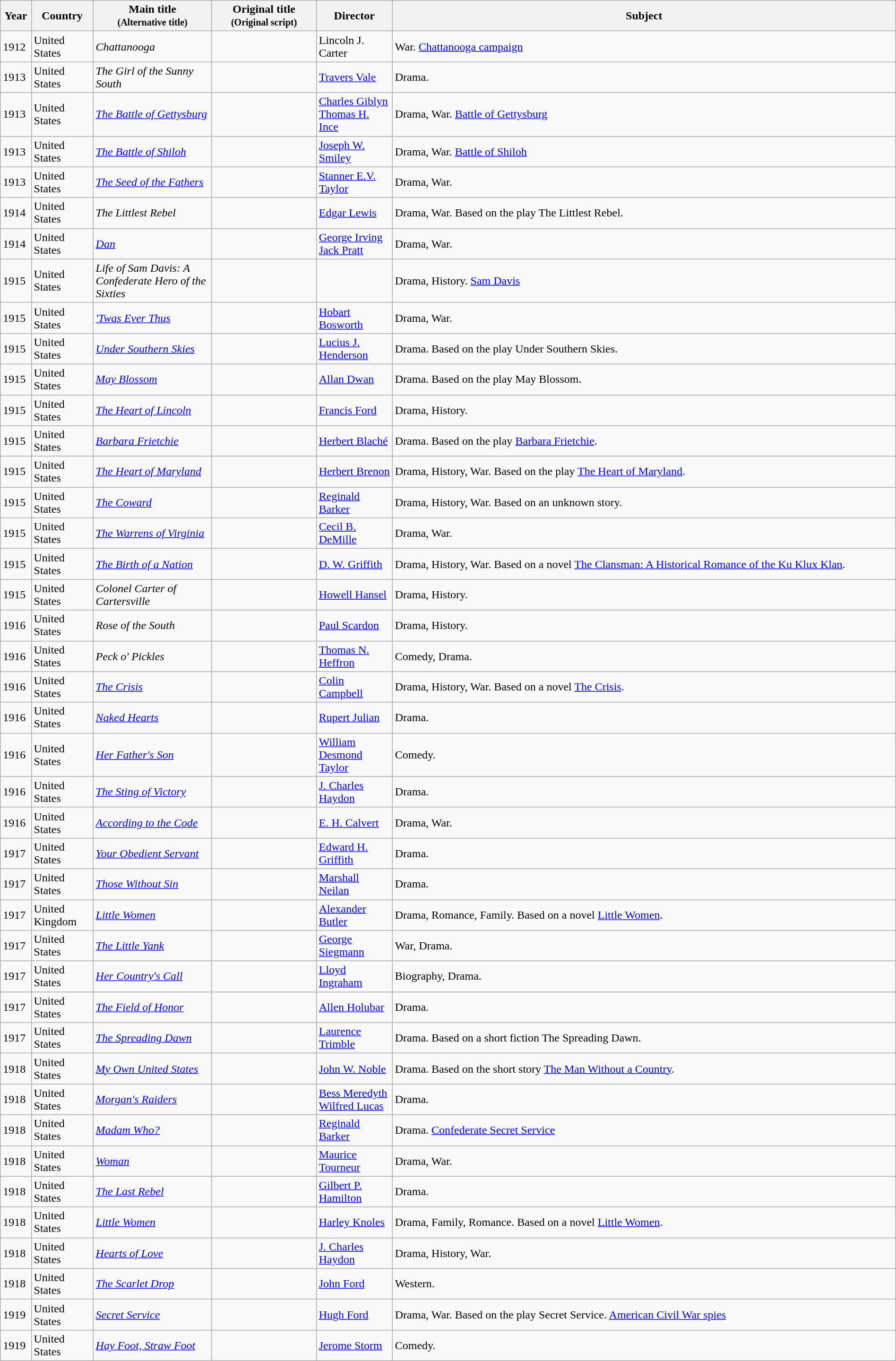<table class="wikitable sortable" style="width:100%;">
<tr>
<th>Year</th>
<th width= 80>Country</th>
<th class="unsortable" style="width:160px;">Main title<br><small>(Alternative title)</small></th>
<th class="unsortable" style="width:140px;">Original title<br><small>(Original script)</small></th>
<th width=100>Director</th>
<th class="unsortable">Subject</th>
</tr>
<tr>
<td>1912</td>
<td>United States</td>
<td><em>Chattanooga</em></td>
<td></td>
<td>Lincoln J. Carter</td>
<td>War. <a href='#'>Chattanooga campaign</a></td>
</tr>
<tr>
<td>1913</td>
<td>United States</td>
<td><em>The Girl of the Sunny South</em></td>
<td></td>
<td><a href='#'>Travers Vale</a></td>
<td>Drama.</td>
</tr>
<tr>
<td>1913</td>
<td>United States</td>
<td><em><a href='#'>The Battle of Gettysburg</a></em></td>
<td></td>
<td><a href='#'>Charles Giblyn</a><br><a href='#'>Thomas H. Ince</a></td>
<td>Drama, War. <a href='#'>Battle of Gettysburg</a></td>
</tr>
<tr>
<td>1913</td>
<td>United States</td>
<td><em><a href='#'>The Battle of Shiloh</a></em></td>
<td></td>
<td><a href='#'>Joseph W. Smiley</a></td>
<td>Drama, War. <a href='#'>Battle of Shiloh</a></td>
</tr>
<tr>
<td>1913</td>
<td>United States</td>
<td><em><a href='#'>The Seed of the Fathers</a></em></td>
<td></td>
<td><a href='#'>Stanner E.V. Taylor</a></td>
<td>Drama, War.</td>
</tr>
<tr>
<td>1914</td>
<td>United States</td>
<td><em>The Littlest Rebel</em></td>
<td></td>
<td><a href='#'>Edgar Lewis</a></td>
<td>Drama, War. Based on the play The Littlest Rebel.</td>
</tr>
<tr>
<td>1914</td>
<td>United States</td>
<td><em><a href='#'>Dan</a></em></td>
<td></td>
<td><a href='#'>George Irving</a><br><a href='#'>Jack Pratt</a></td>
<td>Drama, War.</td>
</tr>
<tr>
<td>1915</td>
<td>United States</td>
<td><em>Life of Sam Davis: A Confederate Hero of the Sixties</em></td>
<td></td>
<td></td>
<td>Drama, History. <a href='#'>Sam Davis</a></td>
</tr>
<tr>
<td>1915</td>
<td>United States</td>
<td><em><a href='#'>'Twas Ever Thus</a></em></td>
<td></td>
<td><a href='#'>Hobart Bosworth</a></td>
<td>Drama, War.</td>
</tr>
<tr>
<td>1915</td>
<td>United States</td>
<td><em><a href='#'>Under Southern Skies</a></em></td>
<td></td>
<td><a href='#'>Lucius J. Henderson</a></td>
<td>Drama. Based on the play Under Southern Skies.</td>
</tr>
<tr>
<td>1915</td>
<td>United States</td>
<td><em><a href='#'>May Blossom</a></em></td>
<td></td>
<td><a href='#'>Allan Dwan</a></td>
<td>Drama. Based on the play May Blossom.</td>
</tr>
<tr>
<td>1915</td>
<td>United States</td>
<td><em><a href='#'>The Heart of Lincoln</a></em></td>
<td></td>
<td><a href='#'>Francis Ford</a></td>
<td>Drama, History.</td>
</tr>
<tr>
<td>1915</td>
<td>United States</td>
<td><em><a href='#'>Barbara Frietchie</a></em></td>
<td></td>
<td><a href='#'>Herbert Blaché</a></td>
<td>Drama. Based on the play <a href='#'>Barbara Frietchie</a>.</td>
</tr>
<tr>
<td>1915</td>
<td>United States</td>
<td><em><a href='#'>The Heart of Maryland</a></em></td>
<td></td>
<td><a href='#'>Herbert Brenon</a></td>
<td>Drama, History, War. Based on the play <a href='#'>The Heart of Maryland</a>.</td>
</tr>
<tr>
<td>1915</td>
<td>United States</td>
<td><em><a href='#'>The Coward</a></em></td>
<td></td>
<td><a href='#'>Reginald Barker</a></td>
<td>Drama, History, War. Based on an unknown story.</td>
</tr>
<tr>
<td>1915</td>
<td>United States</td>
<td><em><a href='#'>The Warrens of Virginia</a></em></td>
<td></td>
<td><a href='#'>Cecil B. DeMille</a></td>
<td>Drama, War.</td>
</tr>
<tr>
<td>1915</td>
<td>United States</td>
<td><em><a href='#'>The Birth of a Nation</a></em></td>
<td></td>
<td><a href='#'>D. W. Griffith</a></td>
<td>Drama, History, War. Based on a novel <a href='#'>The Clansman: A Historical Romance of the Ku Klux Klan</a>.</td>
</tr>
<tr>
<td>1915</td>
<td>United States</td>
<td><em>Colonel Carter of Cartersville</em></td>
<td></td>
<td><a href='#'>Howell Hansel</a></td>
<td>Drama, History.</td>
</tr>
<tr>
<td>1916</td>
<td>United States</td>
<td><em>Rose of the South</em></td>
<td></td>
<td><a href='#'>Paul Scardon</a></td>
<td>Drama, History.</td>
</tr>
<tr>
<td>1916</td>
<td>United States</td>
<td><em>Peck o' Pickles</em></td>
<td></td>
<td><a href='#'>Thomas N. Heffron</a></td>
<td>Comedy, Drama.</td>
</tr>
<tr>
<td>1916</td>
<td>United States</td>
<td><em><a href='#'>The Crisis</a></em></td>
<td></td>
<td><a href='#'>Colin Campbell</a></td>
<td>Drama, History, War. Based on a novel <a href='#'>The Crisis</a>.</td>
</tr>
<tr>
<td>1916</td>
<td>United States</td>
<td><em><a href='#'>Naked Hearts</a></em></td>
<td></td>
<td><a href='#'>Rupert Julian</a></td>
<td>Drama.</td>
</tr>
<tr>
<td>1916</td>
<td>United States</td>
<td><em><a href='#'>Her Father's Son</a></em></td>
<td></td>
<td><a href='#'>William Desmond Taylor</a></td>
<td>Comedy.</td>
</tr>
<tr>
<td>1916</td>
<td>United States</td>
<td><em><a href='#'>The Sting of Victory</a></em></td>
<td></td>
<td><a href='#'>J. Charles Haydon</a></td>
<td>Drama.</td>
</tr>
<tr>
<td>1916</td>
<td>United States</td>
<td><em><a href='#'>According to the Code</a></em></td>
<td></td>
<td><a href='#'>E. H. Calvert</a></td>
<td>Drama, War.</td>
</tr>
<tr>
<td>1917</td>
<td>United States</td>
<td><em><a href='#'>Your Obedient Servant</a></em></td>
<td></td>
<td><a href='#'>Edward H. Griffith</a></td>
<td>Drama.</td>
</tr>
<tr>
<td>1917</td>
<td>United States</td>
<td><em><a href='#'>Those Without Sin</a></em></td>
<td></td>
<td><a href='#'>Marshall Neilan</a></td>
<td>Drama.</td>
</tr>
<tr>
<td>1917</td>
<td>United Kingdom</td>
<td><em><a href='#'>Little Women</a></em></td>
<td></td>
<td><a href='#'>Alexander Butler</a></td>
<td>Drama, Romance, Family. Based on a novel <a href='#'>Little Women</a>.</td>
</tr>
<tr>
<td>1917</td>
<td>United States</td>
<td><em><a href='#'>The Little Yank</a></em></td>
<td></td>
<td><a href='#'>George Siegmann</a></td>
<td>War, Drama.</td>
</tr>
<tr>
<td>1917</td>
<td>United States</td>
<td><em><a href='#'>Her Country's Call</a></em></td>
<td></td>
<td><a href='#'>Lloyd Ingraham</a></td>
<td>Biography, Drama.</td>
</tr>
<tr>
<td>1917</td>
<td>United States</td>
<td><em><a href='#'>The Field of Honor</a></em></td>
<td></td>
<td><a href='#'>Allen Holubar</a></td>
<td>Drama.</td>
</tr>
<tr>
<td>1917</td>
<td>United States</td>
<td><em><a href='#'>The Spreading Dawn</a></em></td>
<td></td>
<td><a href='#'>Laurence Trimble</a></td>
<td>Drama. Based on a short fiction The Spreading Dawn.</td>
</tr>
<tr>
<td>1918</td>
<td>United States</td>
<td><em><a href='#'>My Own United States</a></em></td>
<td></td>
<td><a href='#'>John W. Noble</a></td>
<td>Drama. Based on the short story <a href='#'>The Man Without a Country</a>.</td>
</tr>
<tr>
<td>1918</td>
<td>United States</td>
<td><em><a href='#'>Morgan's Raiders</a></em></td>
<td></td>
<td><a href='#'>Bess Meredyth</a><br><a href='#'>Wilfred Lucas</a></td>
<td>Drama.</td>
</tr>
<tr>
<td>1918</td>
<td>United States</td>
<td><em><a href='#'>Madam Who?</a></em></td>
<td></td>
<td><a href='#'>Reginald Barker</a></td>
<td>Drama. <a href='#'>Confederate Secret Service</a></td>
</tr>
<tr>
<td>1918</td>
<td>United States</td>
<td><em><a href='#'>Woman</a></em></td>
<td></td>
<td><a href='#'>Maurice Tourneur</a></td>
<td>Drama, War.</td>
</tr>
<tr>
<td>1918</td>
<td>United States</td>
<td><em><a href='#'>The Last Rebel</a></em></td>
<td></td>
<td><a href='#'>Gilbert P. Hamilton</a></td>
<td>Drama.</td>
</tr>
<tr>
<td>1918</td>
<td>United States</td>
<td><em><a href='#'>Little Women</a></em></td>
<td></td>
<td><a href='#'>Harley Knoles</a></td>
<td>Drama, Family, Romance. Based on a novel <a href='#'>Little Women</a>.</td>
</tr>
<tr>
<td>1918</td>
<td>United States</td>
<td><em><a href='#'>Hearts of Love</a></em></td>
<td></td>
<td><a href='#'>J. Charles Haydon</a></td>
<td>Drama, History, War.</td>
</tr>
<tr>
<td>1918</td>
<td>United States</td>
<td><em><a href='#'>The Scarlet Drop</a></em></td>
<td></td>
<td><a href='#'>John Ford</a></td>
<td>Western.</td>
</tr>
<tr>
<td>1919</td>
<td>United States</td>
<td><em><a href='#'>Secret Service</a></em></td>
<td></td>
<td><a href='#'>Hugh Ford</a></td>
<td>Drama, War. Based on the play Secret Service. <a href='#'>American Civil War spies</a></td>
</tr>
<tr>
<td>1919</td>
<td>United States</td>
<td><em><a href='#'>Hay Foot, Straw Foot</a></em></td>
<td></td>
<td><a href='#'>Jerome Storm</a></td>
<td>Comedy.</td>
</tr>
</table>
